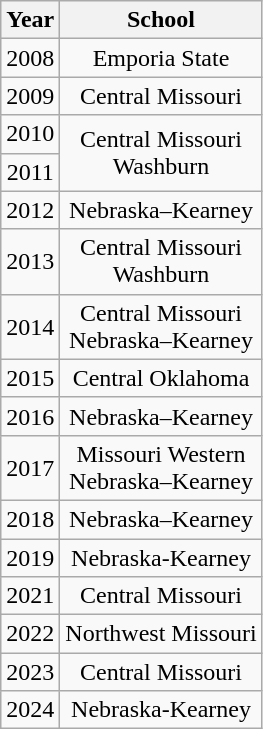<table class="wikitable" style="text-align:center">
<tr>
<th>Year</th>
<th>School</th>
</tr>
<tr>
<td>2008</td>
<td>Emporia State</td>
</tr>
<tr>
<td>2009</td>
<td>Central Missouri</td>
</tr>
<tr>
<td>2010</td>
<td rowspan=2>Central Missouri<br>Washburn</td>
</tr>
<tr>
<td>2011</td>
</tr>
<tr>
<td>2012</td>
<td>Nebraska–Kearney</td>
</tr>
<tr>
<td>2013</td>
<td>Central Missouri<br>Washburn</td>
</tr>
<tr>
<td>2014</td>
<td>Central Missouri<br>Nebraska–Kearney</td>
</tr>
<tr>
<td>2015</td>
<td>Central Oklahoma</td>
</tr>
<tr>
<td>2016</td>
<td>Nebraska–Kearney</td>
</tr>
<tr>
<td>2017</td>
<td>Missouri Western<br>Nebraska–Kearney</td>
</tr>
<tr>
<td>2018</td>
<td>Nebraska–Kearney</td>
</tr>
<tr>
<td>2019</td>
<td>Nebraska-Kearney</td>
</tr>
<tr>
<td>2021</td>
<td>Central Missouri</td>
</tr>
<tr>
<td>2022</td>
<td>Northwest Missouri</td>
</tr>
<tr>
<td>2023</td>
<td>Central Missouri</td>
</tr>
<tr>
<td>2024</td>
<td>Nebraska-Kearney</td>
</tr>
</table>
